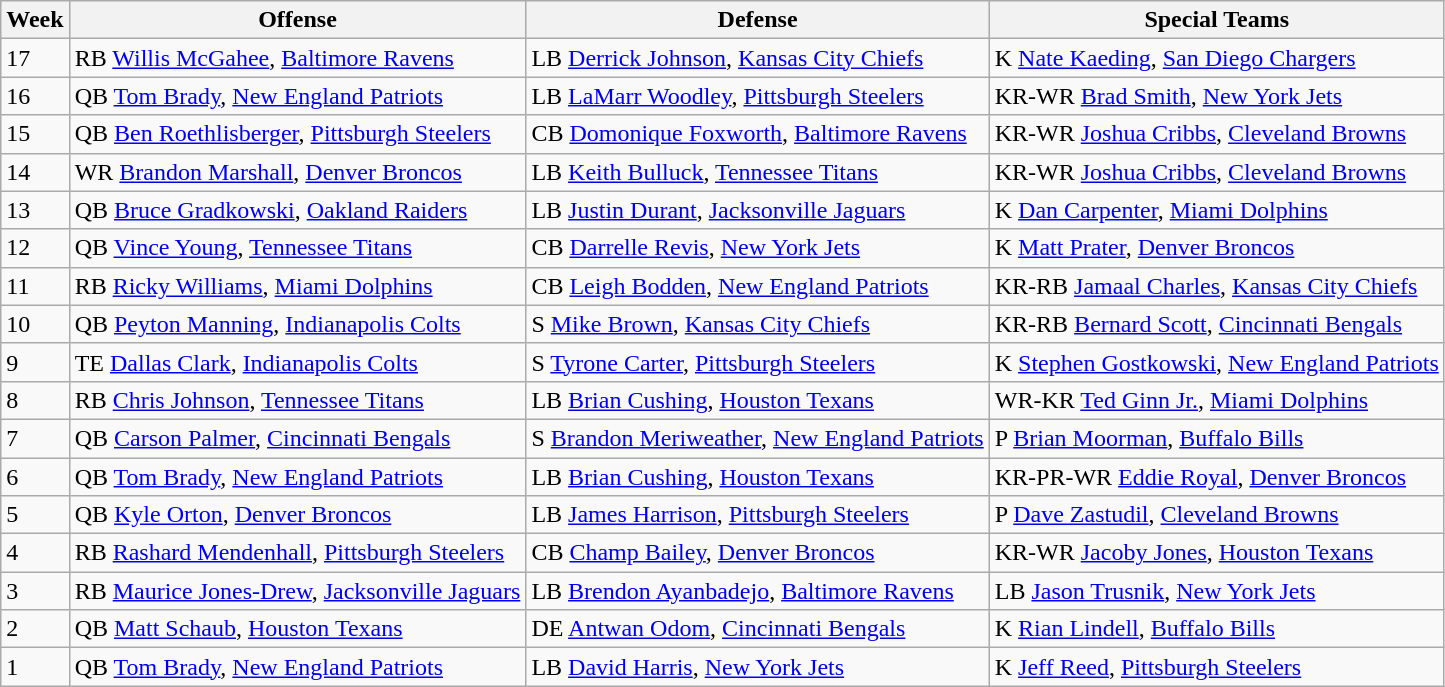<table class="wikitable">
<tr>
<th>Week</th>
<th>Offense</th>
<th>Defense</th>
<th>Special Teams</th>
</tr>
<tr>
<td>17</td>
<td>RB <a href='#'>Willis McGahee</a>, <a href='#'>Baltimore Ravens</a></td>
<td>LB <a href='#'>Derrick Johnson</a>, <a href='#'>Kansas City Chiefs</a></td>
<td>K <a href='#'>Nate Kaeding</a>, <a href='#'>San Diego Chargers</a></td>
</tr>
<tr>
<td>16</td>
<td>QB <a href='#'>Tom Brady</a>, <a href='#'>New England Patriots</a></td>
<td>LB <a href='#'>LaMarr Woodley</a>, <a href='#'>Pittsburgh Steelers</a></td>
<td>KR-WR <a href='#'>Brad Smith</a>, <a href='#'>New York Jets</a></td>
</tr>
<tr>
<td>15</td>
<td>QB <a href='#'>Ben Roethlisberger</a>, <a href='#'>Pittsburgh Steelers</a></td>
<td>CB <a href='#'>Domonique Foxworth</a>, <a href='#'>Baltimore Ravens</a></td>
<td>KR-WR <a href='#'>Joshua Cribbs</a>, <a href='#'>Cleveland Browns</a></td>
</tr>
<tr>
<td>14</td>
<td>WR <a href='#'>Brandon Marshall</a>, <a href='#'>Denver Broncos</a></td>
<td>LB <a href='#'>Keith Bulluck</a>, <a href='#'>Tennessee Titans</a></td>
<td>KR-WR <a href='#'>Joshua Cribbs</a>, <a href='#'>Cleveland Browns</a></td>
</tr>
<tr>
<td>13</td>
<td>QB <a href='#'>Bruce Gradkowski</a>, <a href='#'>Oakland Raiders</a></td>
<td>LB <a href='#'>Justin Durant</a>, <a href='#'>Jacksonville Jaguars</a></td>
<td>K <a href='#'>Dan Carpenter</a>, <a href='#'>Miami Dolphins</a></td>
</tr>
<tr>
<td>12</td>
<td>QB <a href='#'>Vince Young</a>, <a href='#'>Tennessee Titans</a></td>
<td>CB <a href='#'>Darrelle Revis</a>, <a href='#'>New York Jets</a></td>
<td>K <a href='#'>Matt Prater</a>, <a href='#'>Denver Broncos</a></td>
</tr>
<tr>
<td>11</td>
<td>RB <a href='#'>Ricky Williams</a>, <a href='#'>Miami Dolphins</a></td>
<td>CB <a href='#'>Leigh Bodden</a>, <a href='#'>New England Patriots</a></td>
<td>KR-RB <a href='#'>Jamaal Charles</a>, <a href='#'>Kansas City Chiefs</a></td>
</tr>
<tr>
<td>10</td>
<td>QB <a href='#'>Peyton Manning</a>, <a href='#'>Indianapolis Colts</a></td>
<td>S <a href='#'>Mike Brown</a>, <a href='#'>Kansas City Chiefs</a></td>
<td>KR-RB <a href='#'>Bernard Scott</a>, <a href='#'>Cincinnati Bengals</a></td>
</tr>
<tr>
<td>9</td>
<td>TE <a href='#'>Dallas Clark</a>, <a href='#'>Indianapolis Colts</a></td>
<td>S <a href='#'>Tyrone Carter</a>, <a href='#'>Pittsburgh Steelers</a></td>
<td>K <a href='#'>Stephen Gostkowski</a>, <a href='#'>New England Patriots</a></td>
</tr>
<tr>
<td>8</td>
<td>RB <a href='#'>Chris Johnson</a>, <a href='#'>Tennessee Titans</a></td>
<td>LB <a href='#'>Brian Cushing</a>, <a href='#'>Houston Texans</a></td>
<td>WR-KR <a href='#'>Ted Ginn Jr.</a>, <a href='#'>Miami Dolphins</a></td>
</tr>
<tr>
<td>7</td>
<td>QB <a href='#'>Carson Palmer</a>, <a href='#'>Cincinnati Bengals</a></td>
<td>S <a href='#'>Brandon Meriweather</a>, <a href='#'>New England Patriots</a></td>
<td>P <a href='#'>Brian Moorman</a>, <a href='#'>Buffalo Bills</a></td>
</tr>
<tr>
<td>6</td>
<td>QB <a href='#'>Tom Brady</a>, <a href='#'>New England Patriots</a></td>
<td>LB <a href='#'>Brian Cushing</a>, <a href='#'>Houston Texans</a></td>
<td>KR-PR-WR <a href='#'>Eddie Royal</a>, <a href='#'>Denver Broncos</a></td>
</tr>
<tr>
<td>5</td>
<td>QB <a href='#'>Kyle Orton</a>, <a href='#'>Denver Broncos</a></td>
<td>LB <a href='#'>James Harrison</a>, <a href='#'>Pittsburgh Steelers</a></td>
<td>P <a href='#'>Dave Zastudil</a>, <a href='#'>Cleveland Browns</a></td>
</tr>
<tr>
<td>4</td>
<td>RB <a href='#'>Rashard Mendenhall</a>, <a href='#'>Pittsburgh Steelers</a></td>
<td>CB <a href='#'>Champ Bailey</a>, <a href='#'>Denver Broncos</a></td>
<td>KR-WR <a href='#'>Jacoby Jones</a>, <a href='#'>Houston Texans</a></td>
</tr>
<tr>
<td>3</td>
<td>RB <a href='#'>Maurice Jones-Drew</a>, <a href='#'>Jacksonville Jaguars</a></td>
<td>LB <a href='#'>Brendon Ayanbadejo</a>, <a href='#'>Baltimore Ravens</a></td>
<td>LB <a href='#'>Jason Trusnik</a>, <a href='#'>New York Jets</a></td>
</tr>
<tr>
<td>2</td>
<td>QB <a href='#'>Matt Schaub</a>, <a href='#'>Houston Texans</a></td>
<td>DE <a href='#'>Antwan Odom</a>, <a href='#'>Cincinnati Bengals</a></td>
<td>K <a href='#'>Rian Lindell</a>, <a href='#'>Buffalo Bills</a></td>
</tr>
<tr>
<td>1</td>
<td>QB <a href='#'>Tom Brady</a>, <a href='#'>New England Patriots</a></td>
<td>LB <a href='#'>David Harris</a>, <a href='#'>New York Jets</a></td>
<td>K <a href='#'>Jeff Reed</a>, <a href='#'>Pittsburgh Steelers</a></td>
</tr>
</table>
